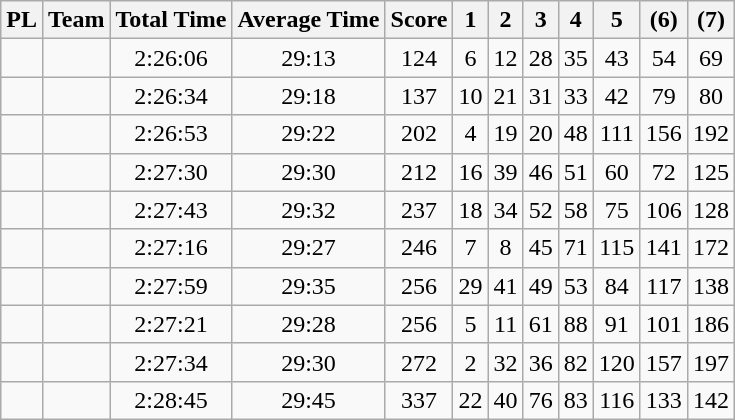<table class="wikitable sortable" style="text-align:center">
<tr>
<th>PL</th>
<th>Team</th>
<th>Total Time</th>
<th>Average Time</th>
<th>Score</th>
<th>1</th>
<th>2</th>
<th>3</th>
<th>4</th>
<th>5</th>
<th>(6)</th>
<th>(7)</th>
</tr>
<tr>
<td></td>
<td></td>
<td>2:26:06</td>
<td>29:13</td>
<td>124</td>
<td>6</td>
<td>12</td>
<td>28</td>
<td>35</td>
<td>43</td>
<td>54</td>
<td>69</td>
</tr>
<tr>
<td></td>
<td></td>
<td>2:26:34</td>
<td>29:18</td>
<td>137</td>
<td>10</td>
<td>21</td>
<td>31</td>
<td>33</td>
<td>42</td>
<td>79</td>
<td>80</td>
</tr>
<tr>
<td></td>
<td></td>
<td>2:26:53</td>
<td>29:22</td>
<td>202</td>
<td>4</td>
<td>19</td>
<td>20</td>
<td>48</td>
<td>111</td>
<td>156</td>
<td>192</td>
</tr>
<tr>
<td></td>
<td></td>
<td>2:27:30</td>
<td>29:30</td>
<td>212</td>
<td>16</td>
<td>39</td>
<td>46</td>
<td>51</td>
<td>60</td>
<td>72</td>
<td>125</td>
</tr>
<tr>
<td></td>
<td></td>
<td>2:27:43</td>
<td>29:32</td>
<td>237</td>
<td>18</td>
<td>34</td>
<td>52</td>
<td>58</td>
<td>75</td>
<td>106</td>
<td>128</td>
</tr>
<tr>
<td></td>
<td></td>
<td>2:27:16</td>
<td>29:27</td>
<td>246</td>
<td>7</td>
<td>8</td>
<td>45</td>
<td>71</td>
<td>115</td>
<td>141</td>
<td>172</td>
</tr>
<tr>
<td></td>
<td></td>
<td>2:27:59</td>
<td>29:35</td>
<td>256</td>
<td>29</td>
<td>41</td>
<td>49</td>
<td>53</td>
<td>84</td>
<td>117</td>
<td>138</td>
</tr>
<tr>
<td></td>
<td></td>
<td>2:27:21</td>
<td>29:28</td>
<td>256</td>
<td>5</td>
<td>11</td>
<td>61</td>
<td>88</td>
<td>91</td>
<td>101</td>
<td>186</td>
</tr>
<tr>
<td></td>
<td></td>
<td>2:27:34</td>
<td>29:30</td>
<td>272</td>
<td>2</td>
<td>32</td>
<td>36</td>
<td>82</td>
<td>120</td>
<td>157</td>
<td>197</td>
</tr>
<tr>
<td></td>
<td></td>
<td>2:28:45</td>
<td>29:45</td>
<td>337</td>
<td>22</td>
<td>40</td>
<td>76</td>
<td>83</td>
<td>116</td>
<td>133</td>
<td>142</td>
</tr>
</table>
